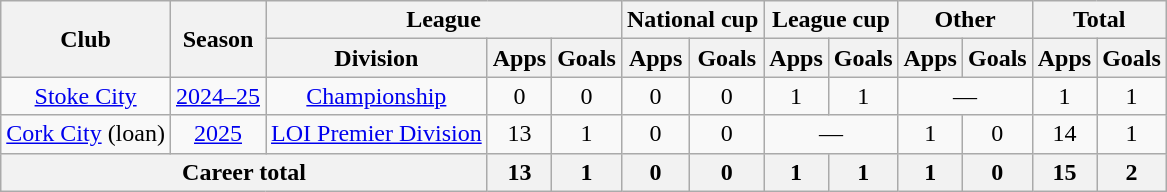<table class="wikitable" style="text-align: center;">
<tr>
<th rowspan="2">Club</th>
<th rowspan="2">Season</th>
<th colspan="3">League</th>
<th colspan="2">National cup</th>
<th colspan="2">League cup</th>
<th colspan="2">Other</th>
<th colspan="2">Total</th>
</tr>
<tr>
<th>Division</th>
<th>Apps</th>
<th>Goals</th>
<th>Apps</th>
<th>Goals</th>
<th>Apps</th>
<th>Goals</th>
<th>Apps</th>
<th>Goals</th>
<th>Apps</th>
<th>Goals</th>
</tr>
<tr>
<td><a href='#'>Stoke City</a></td>
<td><a href='#'>2024–25</a></td>
<td><a href='#'>Championship</a></td>
<td>0</td>
<td>0</td>
<td>0</td>
<td>0</td>
<td>1</td>
<td>1</td>
<td colspan=2>—</td>
<td>1</td>
<td>1</td>
</tr>
<tr>
<td><a href='#'>Cork City</a> (loan)</td>
<td><a href='#'>2025</a></td>
<td><a href='#'>LOI Premier Division</a></td>
<td>13</td>
<td>1</td>
<td>0</td>
<td>0</td>
<td colspan=2>—</td>
<td>1</td>
<td>0</td>
<td>14</td>
<td>1</td>
</tr>
<tr>
<th colspan="3">Career total</th>
<th>13</th>
<th>1</th>
<th>0</th>
<th>0</th>
<th>1</th>
<th>1</th>
<th>1</th>
<th>0</th>
<th>15</th>
<th>2</th>
</tr>
</table>
